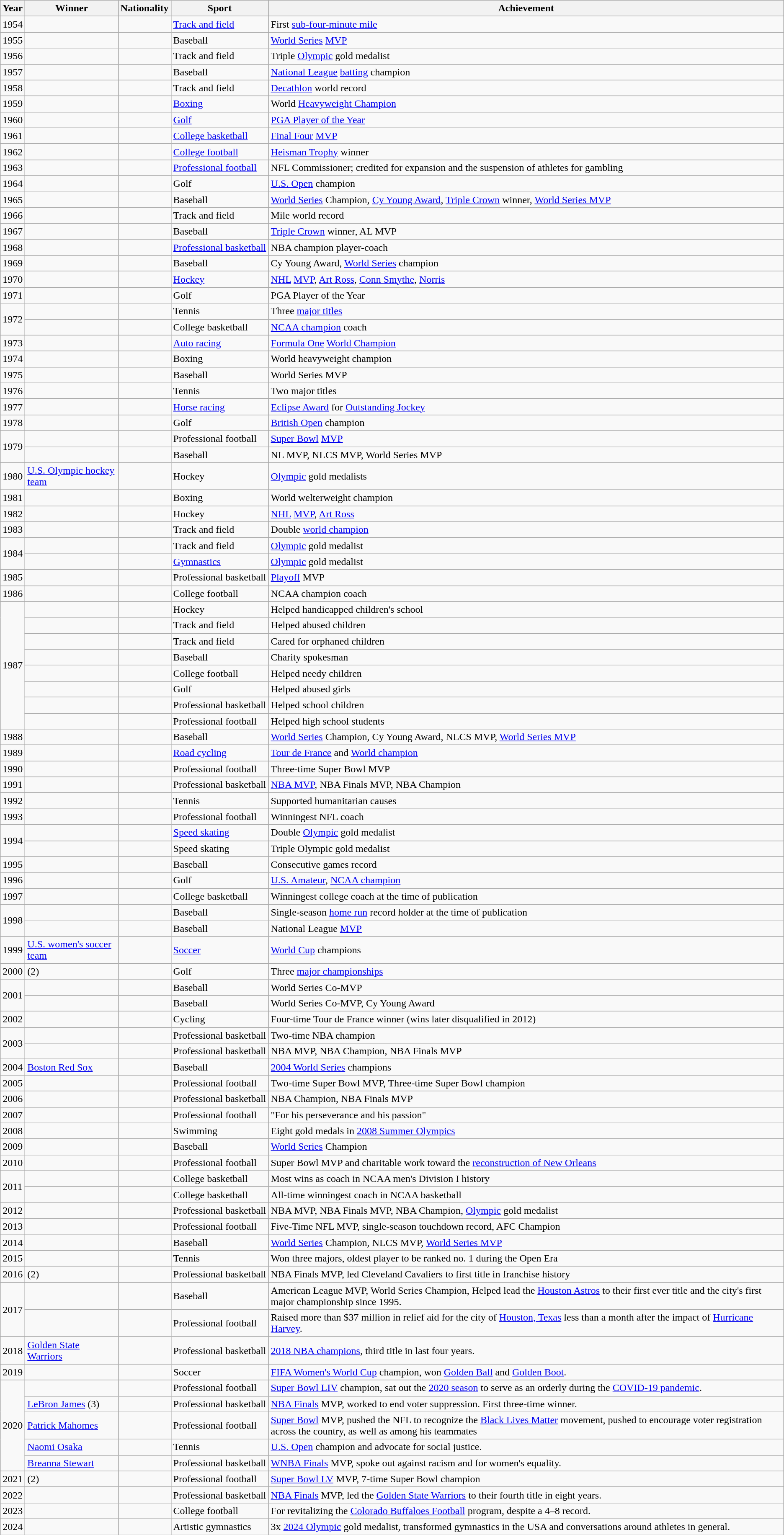<table class="wikitable sortable">
<tr>
<th>Year</th>
<th>Winner</th>
<th>Nationality</th>
<th>Sport</th>
<th>Achievement</th>
</tr>
<tr>
<td>1954</td>
<td></td>
<td></td>
<td><a href='#'>Track and field</a></td>
<td>First <a href='#'>sub-four-minute mile</a></td>
</tr>
<tr>
<td>1955</td>
<td></td>
<td></td>
<td>Baseball</td>
<td><a href='#'>World Series</a> <a href='#'>MVP</a></td>
</tr>
<tr>
<td>1956</td>
<td></td>
<td></td>
<td>Track and field</td>
<td>Triple <a href='#'>Olympic</a> gold medalist</td>
</tr>
<tr>
<td>1957</td>
<td></td>
<td></td>
<td>Baseball</td>
<td><a href='#'>National League</a> <a href='#'>batting</a> champion</td>
</tr>
<tr>
<td>1958</td>
<td></td>
<td></td>
<td>Track and field</td>
<td><a href='#'>Decathlon</a> world record</td>
</tr>
<tr>
<td>1959</td>
<td></td>
<td></td>
<td><a href='#'>Boxing</a></td>
<td>World <a href='#'>Heavyweight Champion</a></td>
</tr>
<tr>
<td>1960</td>
<td></td>
<td></td>
<td><a href='#'>Golf</a></td>
<td><a href='#'>PGA Player of the Year</a></td>
</tr>
<tr>
<td>1961</td>
<td></td>
<td></td>
<td><a href='#'>College basketball</a></td>
<td><a href='#'>Final Four</a> <a href='#'>MVP</a></td>
</tr>
<tr>
<td>1962</td>
<td></td>
<td></td>
<td><a href='#'>College football</a></td>
<td><a href='#'>Heisman Trophy</a> winner</td>
</tr>
<tr>
<td>1963</td>
<td><em></em></td>
<td></td>
<td><a href='#'>Professional football</a></td>
<td>NFL Commissioner; credited for expansion and the suspension of athletes for gambling</td>
</tr>
<tr>
<td>1964</td>
<td></td>
<td></td>
<td>Golf</td>
<td><a href='#'>U.S. Open</a> champion</td>
</tr>
<tr>
<td>1965</td>
<td></td>
<td></td>
<td>Baseball</td>
<td><a href='#'>World Series</a> Champion, <a href='#'>Cy Young Award</a>, <a href='#'>Triple Crown</a> winner, <a href='#'>World Series MVP</a></td>
</tr>
<tr>
<td>1966</td>
<td></td>
<td></td>
<td>Track and field</td>
<td>Mile world record</td>
</tr>
<tr>
<td>1967</td>
<td></td>
<td></td>
<td>Baseball</td>
<td><a href='#'>Triple Crown</a> winner, AL MVP</td>
</tr>
<tr>
<td>1968</td>
<td></td>
<td></td>
<td nowrap><a href='#'>Professional basketball</a></td>
<td>NBA champion player-coach</td>
</tr>
<tr>
<td>1969</td>
<td></td>
<td></td>
<td>Baseball</td>
<td>Cy Young Award, <a href='#'>World Series</a> champion</td>
</tr>
<tr>
<td>1970</td>
<td></td>
<td></td>
<td><a href='#'>Hockey</a></td>
<td><a href='#'>NHL</a> <a href='#'>MVP</a>, <a href='#'>Art Ross</a>, <a href='#'>Conn Smythe</a>, <a href='#'>Norris</a></td>
</tr>
<tr>
<td>1971</td>
<td></td>
<td></td>
<td>Golf</td>
<td>PGA Player of the Year</td>
</tr>
<tr>
<td rowspan=2>1972</td>
<td></td>
<td></td>
<td>Tennis</td>
<td>Three <a href='#'>major titles</a></td>
</tr>
<tr>
<td><em></em></td>
<td></td>
<td>College basketball</td>
<td><a href='#'>NCAA champion</a> coach</td>
</tr>
<tr>
<td>1973</td>
<td></td>
<td></td>
<td><a href='#'>Auto racing</a></td>
<td><a href='#'>Formula One</a> <a href='#'>World Champion</a></td>
</tr>
<tr>
<td>1974</td>
<td></td>
<td></td>
<td>Boxing</td>
<td>World heavyweight champion</td>
</tr>
<tr>
<td>1975</td>
<td></td>
<td></td>
<td>Baseball</td>
<td>World Series MVP</td>
</tr>
<tr>
<td>1976</td>
<td></td>
<td></td>
<td>Tennis</td>
<td>Two major titles</td>
</tr>
<tr>
<td>1977</td>
<td></td>
<td></td>
<td><a href='#'>Horse racing</a></td>
<td><a href='#'>Eclipse Award</a> for <a href='#'>Outstanding Jockey</a></td>
</tr>
<tr>
<td>1978</td>
<td></td>
<td></td>
<td>Golf</td>
<td><a href='#'>British Open</a> champion</td>
</tr>
<tr>
<td rowspan=2>1979</td>
<td></td>
<td></td>
<td>Professional football</td>
<td><a href='#'>Super Bowl</a> <a href='#'>MVP</a></td>
</tr>
<tr>
<td></td>
<td></td>
<td>Baseball</td>
<td>NL MVP, NLCS MVP, World Series MVP</td>
</tr>
<tr>
<td>1980</td>
<td><a href='#'>U.S. Olympic hockey team</a></td>
<td></td>
<td>Hockey</td>
<td><a href='#'>Olympic</a> gold medalists</td>
</tr>
<tr>
<td>1981</td>
<td></td>
<td></td>
<td>Boxing</td>
<td>World welterweight champion</td>
</tr>
<tr>
<td>1982</td>
<td></td>
<td></td>
<td>Hockey</td>
<td><a href='#'>NHL</a> <a href='#'>MVP</a>, <a href='#'>Art Ross</a></td>
</tr>
<tr>
<td>1983</td>
<td></td>
<td></td>
<td>Track and field</td>
<td>Double <a href='#'>world champion</a></td>
</tr>
<tr>
<td rowspan=2>1984</td>
<td></td>
<td></td>
<td>Track and field</td>
<td><a href='#'>Olympic</a> gold medalist</td>
</tr>
<tr>
<td></td>
<td></td>
<td><a href='#'>Gymnastics</a></td>
<td><a href='#'>Olympic</a> gold medalist</td>
</tr>
<tr>
<td>1985</td>
<td></td>
<td></td>
<td>Professional basketball</td>
<td><a href='#'>Playoff</a> MVP</td>
</tr>
<tr>
<td>1986</td>
<td><em></em></td>
<td></td>
<td>College football</td>
<td>NCAA champion coach</td>
</tr>
<tr>
<td rowspan=8>1987</td>
<td></td>
<td></td>
<td>Hockey</td>
<td>Helped handicapped children's school</td>
</tr>
<tr>
<td></td>
<td></td>
<td>Track and field</td>
<td>Helped abused children</td>
</tr>
<tr>
<td></td>
<td></td>
<td>Track and field</td>
<td>Cared for orphaned children</td>
</tr>
<tr>
<td></td>
<td></td>
<td>Baseball</td>
<td>Charity spokesman</td>
</tr>
<tr>
<td></td>
<td></td>
<td>College football</td>
<td>Helped needy children</td>
</tr>
<tr>
<td></td>
<td></td>
<td>Golf</td>
<td>Helped abused girls</td>
</tr>
<tr>
<td></td>
<td></td>
<td>Professional basketball</td>
<td>Helped school children</td>
</tr>
<tr>
<td></td>
<td></td>
<td>Professional football</td>
<td>Helped high school students</td>
</tr>
<tr>
<td>1988</td>
<td></td>
<td></td>
<td>Baseball</td>
<td><a href='#'>World Series</a> Champion, Cy Young Award, NLCS MVP, <a href='#'>World Series MVP</a></td>
</tr>
<tr>
<td>1989</td>
<td></td>
<td></td>
<td><a href='#'>Road cycling</a></td>
<td><a href='#'>Tour de France</a> and <a href='#'>World champion</a></td>
</tr>
<tr>
<td>1990</td>
<td></td>
<td></td>
<td>Professional football</td>
<td>Three-time Super Bowl MVP</td>
</tr>
<tr>
<td>1991</td>
<td></td>
<td></td>
<td>Professional basketball</td>
<td><a href='#'>NBA MVP</a>, NBA Finals MVP, NBA Champion</td>
</tr>
<tr>
<td>1992</td>
<td></td>
<td></td>
<td>Tennis</td>
<td>Supported humanitarian causes</td>
</tr>
<tr>
<td>1993</td>
<td><em></em></td>
<td></td>
<td>Professional football</td>
<td>Winningest NFL coach</td>
</tr>
<tr>
<td rowspan=2>1994</td>
<td></td>
<td></td>
<td><a href='#'>Speed skating</a></td>
<td>Double <a href='#'>Olympic</a> gold medalist</td>
</tr>
<tr>
<td></td>
<td></td>
<td>Speed skating</td>
<td>Triple Olympic gold medalist</td>
</tr>
<tr>
<td>1995</td>
<td></td>
<td></td>
<td>Baseball</td>
<td>Consecutive games record</td>
</tr>
<tr>
<td>1996</td>
<td></td>
<td></td>
<td>Golf</td>
<td><a href='#'>U.S. Amateur</a>, <a href='#'>NCAA champion</a></td>
</tr>
<tr>
<td>1997</td>
<td><em></em></td>
<td></td>
<td>College basketball</td>
<td>Winningest college coach at the time of publication</td>
</tr>
<tr>
<td rowspan=2>1998</td>
<td></td>
<td></td>
<td>Baseball</td>
<td>Single-season <a href='#'>home run</a> record holder at the time of publication</td>
</tr>
<tr>
<td></td>
<td></td>
<td>Baseball</td>
<td>National League <a href='#'>MVP</a></td>
</tr>
<tr>
<td>1999</td>
<td><a href='#'>U.S. women's soccer team</a></td>
<td></td>
<td><a href='#'>Soccer</a></td>
<td><a href='#'>World Cup</a> champions</td>
</tr>
<tr>
<td>2000</td>
<td> (2)</td>
<td></td>
<td>Golf</td>
<td>Three <a href='#'>major championships</a></td>
</tr>
<tr>
<td rowspan=2>2001</td>
<td></td>
<td></td>
<td>Baseball</td>
<td>World Series Co-MVP</td>
</tr>
<tr>
<td></td>
<td></td>
<td>Baseball</td>
<td>World Series Co-MVP, Cy Young Award</td>
</tr>
<tr>
<td>2002</td>
<td></td>
<td></td>
<td>Cycling</td>
<td>Four-time Tour de France winner (wins later disqualified in 2012)</td>
</tr>
<tr>
<td rowspan=2>2003</td>
<td></td>
<td></td>
<td>Professional basketball</td>
<td>Two-time NBA champion</td>
</tr>
<tr>
<td></td>
<td></td>
<td>Professional basketball</td>
<td>NBA MVP, NBA Champion, NBA Finals MVP</td>
</tr>
<tr>
<td>2004</td>
<td><a href='#'>Boston Red Sox</a></td>
<td></td>
<td>Baseball</td>
<td><a href='#'>2004 World Series</a> champions</td>
</tr>
<tr>
<td>2005</td>
<td></td>
<td></td>
<td>Professional football</td>
<td>Two-time Super Bowl MVP, Three-time Super Bowl champion</td>
</tr>
<tr>
<td>2006</td>
<td></td>
<td></td>
<td>Professional basketball</td>
<td>NBA Champion, NBA Finals MVP</td>
</tr>
<tr>
<td>2007</td>
<td></td>
<td></td>
<td>Professional football</td>
<td>"For his perseverance and his passion"</td>
</tr>
<tr>
<td>2008</td>
<td></td>
<td></td>
<td>Swimming</td>
<td>Eight gold medals in <a href='#'>2008 Summer Olympics</a></td>
</tr>
<tr>
<td>2009</td>
<td></td>
<td></td>
<td>Baseball</td>
<td><a href='#'>World Series</a> Champion</td>
</tr>
<tr>
<td>2010</td>
<td></td>
<td></td>
<td>Professional football</td>
<td>Super Bowl MVP and charitable work toward the <a href='#'>reconstruction of New Orleans</a></td>
</tr>
<tr>
<td rowspan=2>2011</td>
<td><em></em></td>
<td></td>
<td>College basketball</td>
<td>Most wins as coach in NCAA men's Division I history</td>
</tr>
<tr>
<td><em></em></td>
<td></td>
<td>College basketball</td>
<td>All-time winningest coach in NCAA basketball</td>
</tr>
<tr>
<td>2012</td>
<td></td>
<td></td>
<td>Professional basketball</td>
<td>NBA MVP, NBA Finals MVP, NBA Champion, <a href='#'>Olympic</a> gold medalist</td>
</tr>
<tr>
<td>2013</td>
<td></td>
<td></td>
<td>Professional football</td>
<td>Five-Time NFL MVP, single-season touchdown record, AFC Champion</td>
</tr>
<tr>
<td>2014</td>
<td></td>
<td></td>
<td>Baseball</td>
<td><a href='#'>World Series</a> Champion, NLCS MVP, <a href='#'>World Series MVP</a></td>
</tr>
<tr>
<td>2015</td>
<td></td>
<td></td>
<td>Tennis</td>
<td>Won three majors, oldest player to be ranked no. 1 during the Open Era</td>
</tr>
<tr>
<td>2016</td>
<td> (2)</td>
<td></td>
<td>Professional basketball</td>
<td>NBA Finals MVP, led Cleveland Cavaliers to first title in franchise history</td>
</tr>
<tr>
<td rowspan=2>2017</td>
<td></td>
<td></td>
<td>Baseball</td>
<td>American League MVP, World Series Champion, Helped lead the <a href='#'>Houston Astros</a> to their first ever title and the city's first major championship since 1995.</td>
</tr>
<tr>
<td></td>
<td></td>
<td>Professional football</td>
<td>Raised more than $37 million in relief aid for the city of <a href='#'>Houston, Texas</a> less than a month after the impact of <a href='#'>Hurricane Harvey</a>.</td>
</tr>
<tr>
<td>2018</td>
<td><a href='#'>Golden State Warriors</a></td>
<td></td>
<td>Professional basketball</td>
<td><a href='#'>2018 NBA champions</a>, third title in last four years.</td>
</tr>
<tr>
<td>2019</td>
<td></td>
<td></td>
<td>Soccer</td>
<td><a href='#'>FIFA Women's World Cup</a> champion,  won <a href='#'>Golden Ball</a> and <a href='#'>Golden Boot</a>.</td>
</tr>
<tr>
<td rowspan=5>2020</td>
<td></td>
<td></td>
<td>Professional football</td>
<td><a href='#'>Super Bowl LIV</a> champion, sat out the <a href='#'>2020 season</a> to serve as an orderly during the <a href='#'>COVID-19 pandemic</a>.</td>
</tr>
<tr>
<td><a href='#'>LeBron James</a> (3) </td>
<td></td>
<td>Professional basketball</td>
<td><a href='#'>NBA Finals</a> MVP, worked to end voter suppression. First three-time winner.</td>
</tr>
<tr>
<td><a href='#'>Patrick Mahomes</a></td>
<td></td>
<td>Professional football</td>
<td><a href='#'>Super Bowl</a> MVP, pushed the NFL to recognize the <a href='#'>Black Lives Matter</a> movement, pushed to encourage voter registration across the country, as well as among his teammates</td>
</tr>
<tr>
<td><a href='#'>Naomi Osaka</a></td>
<td></td>
<td>Tennis</td>
<td><a href='#'>U.S. Open</a> champion and advocate for social justice.</td>
</tr>
<tr>
<td><a href='#'>Breanna Stewart</a></td>
<td></td>
<td>Professional basketball</td>
<td><a href='#'>WNBA Finals</a> MVP, spoke out against racism and for women's equality.</td>
</tr>
<tr>
<td>2021</td>
<td> (2)</td>
<td></td>
<td>Professional football</td>
<td><a href='#'>Super Bowl LV</a> MVP, 7-time Super Bowl champion</td>
</tr>
<tr>
<td>2022</td>
<td></td>
<td></td>
<td>Professional basketball</td>
<td><a href='#'>NBA Finals</a> MVP, led the <a href='#'>Golden State Warriors</a> to their fourth title in eight years.</td>
</tr>
<tr>
<td>2023</td>
<td><em></em></td>
<td></td>
<td>College football</td>
<td>For revitalizing the <a href='#'>Colorado Buffaloes Football</a> program, despite a 4–8 record.</td>
</tr>
<tr>
<td>2024</td>
<td></td>
<td></td>
<td>Artistic gymnastics</td>
<td>3x <a href='#'>2024 Olympic</a> gold medalist, transformed gymnastics in the USA and conversations around athletes in general.</td>
</tr>
</table>
